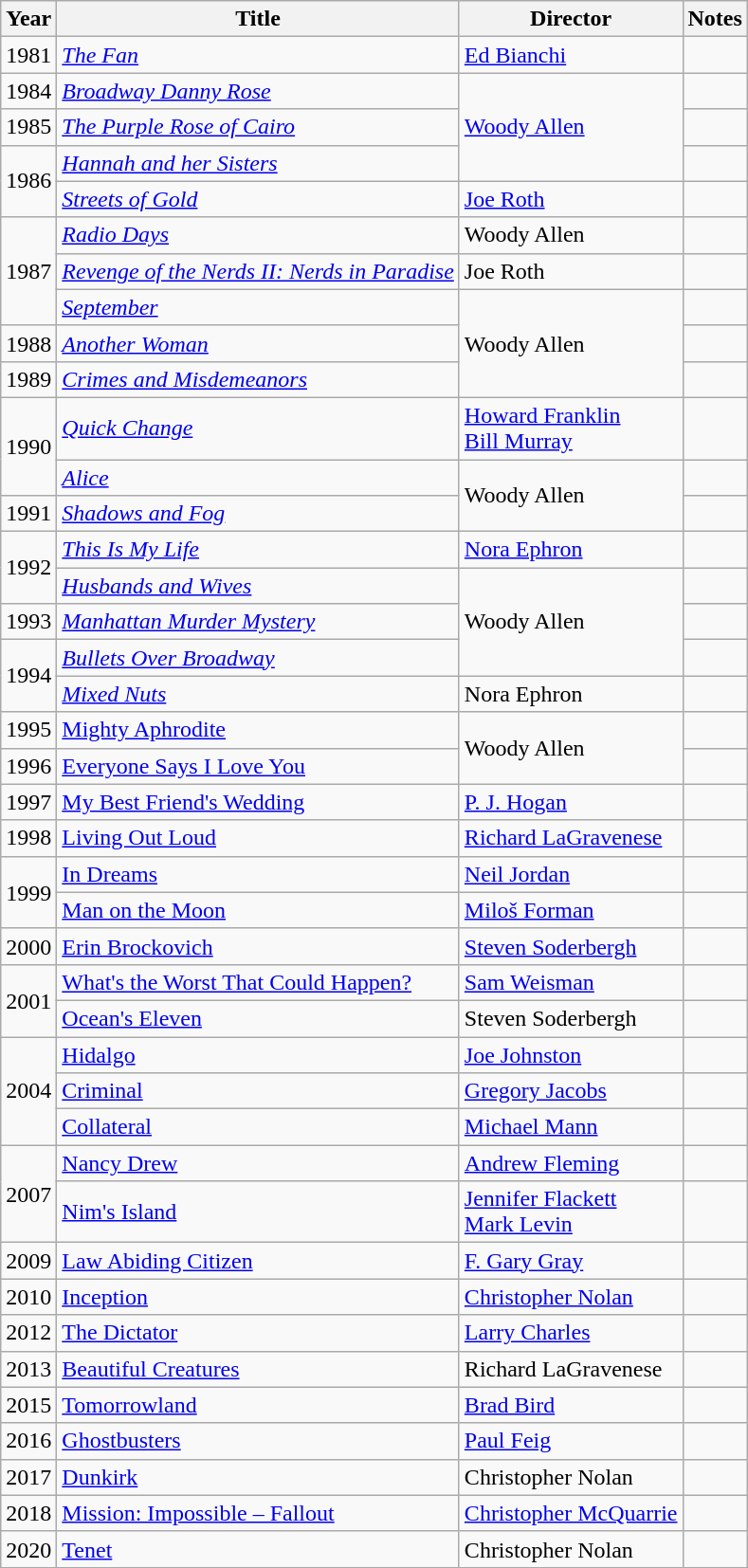<table class="wikitable">
<tr>
<th>Year</th>
<th>Title</th>
<th>Director</th>
<th>Notes</th>
</tr>
<tr>
<td>1981</td>
<td><em><a href='#'> The Fan</a></em></td>
<td><a href='#'>Ed Bianchi</a></td>
<td></td>
</tr>
<tr>
<td>1984</td>
<td><em><a href='#'>Broadway Danny Rose</a></em></td>
<td rowspan=3><a href='#'>Woody Allen</a></td>
<td></td>
</tr>
<tr>
<td>1985</td>
<td><em><a href='#'>The Purple Rose of Cairo</a></em></td>
<td></td>
</tr>
<tr>
<td rowspan=2>1986</td>
<td><em><a href='#'>Hannah and her Sisters</a></em></td>
<td></td>
</tr>
<tr>
<td><em><a href='#'>Streets of Gold</a></em></td>
<td><a href='#'>Joe Roth</a></td>
<td></td>
</tr>
<tr>
<td rowspan=3>1987</td>
<td><em><a href='#'>Radio Days</a></em></td>
<td>Woody Allen</td>
<td></td>
</tr>
<tr>
<td><em><a href='#'>Revenge of the Nerds II: Nerds in Paradise</a></em></td>
<td>Joe Roth</td>
<td></td>
</tr>
<tr>
<td><em><a href='#'> September</a></em></td>
<td rowspan=3>Woody Allen</td>
<td></td>
</tr>
<tr>
<td>1988</td>
<td><em><a href='#'> Another Woman</a></em></td>
<td></td>
</tr>
<tr>
<td>1989</td>
<td><em><a href='#'>Crimes and Misdemeanors</a></em></td>
<td></td>
</tr>
<tr>
<td rowspan=2>1990</td>
<td><em><a href='#'>Quick Change</a></em></td>
<td><a href='#'>Howard Franklin</a><br><a href='#'>Bill Murray</a></td>
<td></td>
</tr>
<tr>
<td><em><a href='#'> Alice</a></em></td>
<td rowspan=2>Woody Allen</td>
<td></td>
</tr>
<tr>
<td>1991</td>
<td><em><a href='#'>Shadows and Fog</a></em></td>
<td></td>
</tr>
<tr>
<td rowspan=2>1992</td>
<td><em><a href='#'> This Is My Life</a></em></td>
<td><a href='#'>Nora Ephron</a></td>
<td></td>
</tr>
<tr>
<td><em><a href='#'>Husbands and Wives</a></em></td>
<td rowspan=3>Woody Allen</td>
<td></td>
</tr>
<tr>
<td>1993</td>
<td><em><a href='#'>Manhattan Murder Mystery</a></em></td>
<td></td>
</tr>
<tr>
<td rowspan=2>1994</td>
<td><em><a href='#'>Bullets Over Broadway</a></em></td>
<td></td>
</tr>
<tr>
<td><em><a href='#'>Mixed Nuts</a></td>
<td>Nora Ephron</td>
<td></td>
</tr>
<tr>
<td>1995</td>
<td></em><a href='#'>Mighty Aphrodite</a><em></td>
<td rowspan=2>Woody Allen</td>
<td></td>
</tr>
<tr>
<td>1996</td>
<td></em><a href='#'>Everyone Says I Love You</a><em></td>
<td></td>
</tr>
<tr>
<td>1997</td>
<td></em><a href='#'>My Best Friend's Wedding</a><em></td>
<td><a href='#'>P. J. Hogan</a></td>
<td></td>
</tr>
<tr>
<td>1998</td>
<td></em><a href='#'>Living Out Loud</a><em></td>
<td><a href='#'>Richard LaGravenese</a></td>
<td></td>
</tr>
<tr>
<td rowspan=2>1999</td>
<td></em><a href='#'>In Dreams</a><em></td>
<td><a href='#'>Neil Jordan</a></td>
<td></td>
</tr>
<tr>
<td></em><a href='#'> Man on the Moon</a><em></td>
<td><a href='#'>Miloš Forman</a></td>
<td></td>
</tr>
<tr>
<td>2000</td>
<td></em><a href='#'> Erin Brockovich</a><em></td>
<td><a href='#'>Steven Soderbergh</a></td>
<td></td>
</tr>
<tr>
<td rowspan=2>2001</td>
<td></em><a href='#'>What's the Worst That Could Happen?</a><em></td>
<td><a href='#'>Sam Weisman</a></td>
<td></td>
</tr>
<tr>
<td></em><a href='#'>Ocean's Eleven</a><em></td>
<td>Steven Soderbergh</td>
<td></td>
</tr>
<tr>
<td rowspan=3>2004</td>
<td></em><a href='#'> Hidalgo</a><em></td>
<td><a href='#'>Joe Johnston</a></td>
<td></td>
</tr>
<tr>
<td></em><a href='#'> Criminal</a><em></td>
<td><a href='#'>Gregory Jacobs</a></td>
<td></td>
</tr>
<tr>
<td></em><a href='#'>Collateral</a><em></td>
<td><a href='#'>Michael Mann</a></td>
<td></td>
</tr>
<tr>
<td rowspan=2>2007</td>
<td></em><a href='#'> Nancy Drew</a><em></td>
<td><a href='#'>Andrew Fleming</a></td>
<td></td>
</tr>
<tr>
<td></em><a href='#'>Nim's Island</a><em></td>
<td><a href='#'>Jennifer Flackett</a><br><a href='#'>Mark Levin</a></td>
<td></td>
</tr>
<tr>
<td>2009</td>
<td></em><a href='#'>Law Abiding Citizen</a><em></td>
<td><a href='#'>F. Gary Gray</a></td>
<td></td>
</tr>
<tr>
<td>2010</td>
<td></em><a href='#'>Inception</a><em></td>
<td><a href='#'>Christopher Nolan</a></td>
<td></td>
</tr>
<tr>
<td>2012</td>
<td></em><a href='#'>The Dictator</a><em></td>
<td><a href='#'>Larry Charles</a></td>
<td></td>
</tr>
<tr>
<td>2013</td>
<td></em><a href='#'> Beautiful Creatures</a><em></td>
<td>Richard LaGravenese</td>
<td></td>
</tr>
<tr>
<td>2015</td>
<td></em><a href='#'> Tomorrowland</a><em></td>
<td><a href='#'>Brad Bird</a></td>
<td></td>
</tr>
<tr>
<td>2016</td>
<td></em><a href='#'> Ghostbusters</a><em></td>
<td><a href='#'>Paul Feig</a></td>
<td></td>
</tr>
<tr>
<td>2017</td>
<td></em><a href='#'> Dunkirk</a><em></td>
<td>Christopher Nolan</td>
<td></td>
</tr>
<tr>
<td>2018</td>
<td></em><a href='#'>Mission: Impossible – Fallout</a><em></td>
<td><a href='#'>Christopher McQuarrie</a></td>
<td></td>
</tr>
<tr>
<td>2020</td>
<td></em><a href='#'>Tenet</a><em></td>
<td>Christopher Nolan</td>
<td></td>
</tr>
<tr>
</tr>
</table>
